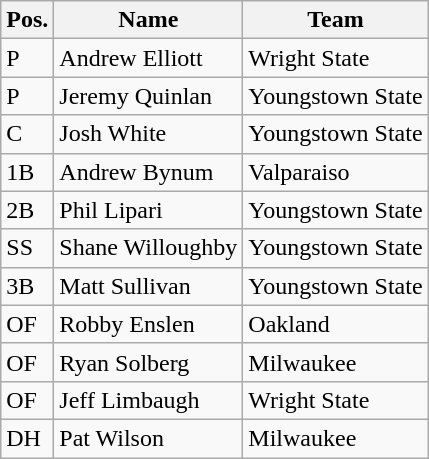<table class=wikitable>
<tr>
<th>Pos.</th>
<th>Name</th>
<th>Team</th>
</tr>
<tr>
<td>P</td>
<td>Andrew Elliott</td>
<td>Wright State</td>
</tr>
<tr>
<td>P</td>
<td>Jeremy Quinlan</td>
<td>Youngstown State</td>
</tr>
<tr>
<td>C</td>
<td>Josh White</td>
<td>Youngstown State</td>
</tr>
<tr>
<td>1B</td>
<td>Andrew Bynum</td>
<td>Valparaiso</td>
</tr>
<tr>
<td>2B</td>
<td>Phil Lipari</td>
<td>Youngstown State</td>
</tr>
<tr>
<td>SS</td>
<td>Shane Willoughby</td>
<td>Youngstown State</td>
</tr>
<tr>
<td>3B</td>
<td>Matt Sullivan</td>
<td>Youngstown State</td>
</tr>
<tr>
<td>OF</td>
<td>Robby Enslen</td>
<td>Oakland</td>
</tr>
<tr>
<td>OF</td>
<td>Ryan Solberg</td>
<td>Milwaukee</td>
</tr>
<tr>
<td>OF</td>
<td>Jeff Limbaugh</td>
<td>Wright State</td>
</tr>
<tr>
<td>DH</td>
<td>Pat Wilson</td>
<td>Milwaukee</td>
</tr>
</table>
